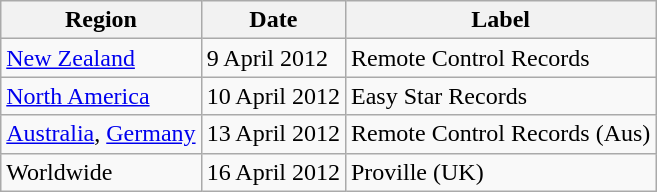<table class="wikitable">
<tr>
<th>Region</th>
<th>Date</th>
<th>Label</th>
</tr>
<tr>
<td><a href='#'>New Zealand</a></td>
<td>9 April 2012</td>
<td>Remote Control Records</td>
</tr>
<tr>
<td><a href='#'>North America</a></td>
<td>10 April 2012</td>
<td>Easy Star Records</td>
</tr>
<tr>
<td><a href='#'>Australia</a>, <a href='#'>Germany</a></td>
<td>13 April 2012</td>
<td>Remote Control Records (Aus)</td>
</tr>
<tr>
<td>Worldwide</td>
<td>16 April 2012</td>
<td>Proville (UK)</td>
</tr>
</table>
